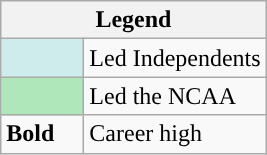<table class="wikitable">
<tr>
<th colspan="2">Legend</th>
</tr>
<tr>
<td style="background:#cfecec; width:3em;"></td>
<td>Led Independents</td>
</tr>
<tr>
<td style="background:#afe6ba; width:3em;"></td>
<td>Led the NCAA</td>
</tr>
<tr>
<td><strong>Bold</strong></td>
<td>Career high</td>
</tr>
</table>
